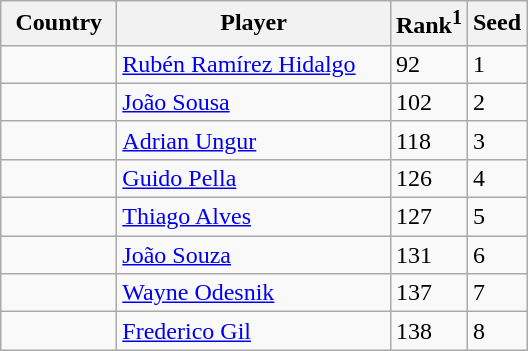<table class="sortable wikitable">
<tr>
<th width="70">Country</th>
<th width="175">Player</th>
<th>Rank<sup>1</sup></th>
<th>Seed</th>
</tr>
<tr>
<td></td>
<td><a href='#'>Rubén Ramírez Hidalgo</a></td>
<td>92</td>
<td>1</td>
</tr>
<tr>
<td></td>
<td><a href='#'>João Sousa</a></td>
<td>102</td>
<td>2</td>
</tr>
<tr>
<td></td>
<td><a href='#'>Adrian Ungur</a></td>
<td>118</td>
<td>3</td>
</tr>
<tr>
<td></td>
<td><a href='#'>Guido Pella</a></td>
<td>126</td>
<td>4</td>
</tr>
<tr>
<td></td>
<td><a href='#'>Thiago Alves</a></td>
<td>127</td>
<td>5</td>
</tr>
<tr>
<td></td>
<td><a href='#'>João Souza</a></td>
<td>131</td>
<td>6</td>
</tr>
<tr>
<td></td>
<td><a href='#'>Wayne Odesnik</a></td>
<td>137</td>
<td>7</td>
</tr>
<tr>
<td></td>
<td><a href='#'>Frederico Gil</a></td>
<td>138</td>
<td>8</td>
</tr>
</table>
